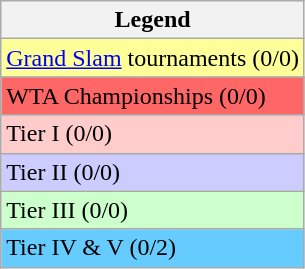<table class="wikitable sortable mw-collapsible mw-collapsed">
<tr>
<th>Legend</th>
</tr>
<tr>
<td bgcolor="#FFFF99"><a href='#'>Grand Slam</a> tournaments (0/0)</td>
</tr>
<tr>
<td bgcolor="#FF6666">WTA Championships (0/0)</td>
</tr>
<tr>
<td bgcolor="#ffcccc">Tier I (0/0)</td>
</tr>
<tr>
<td bgcolor="#ccccff">Tier II (0/0)</td>
</tr>
<tr>
<td bgcolor="#CCFFCC">Tier III (0/0)</td>
</tr>
<tr>
<td bgcolor="#66CCFF">Tier IV & V (0/2)</td>
</tr>
</table>
